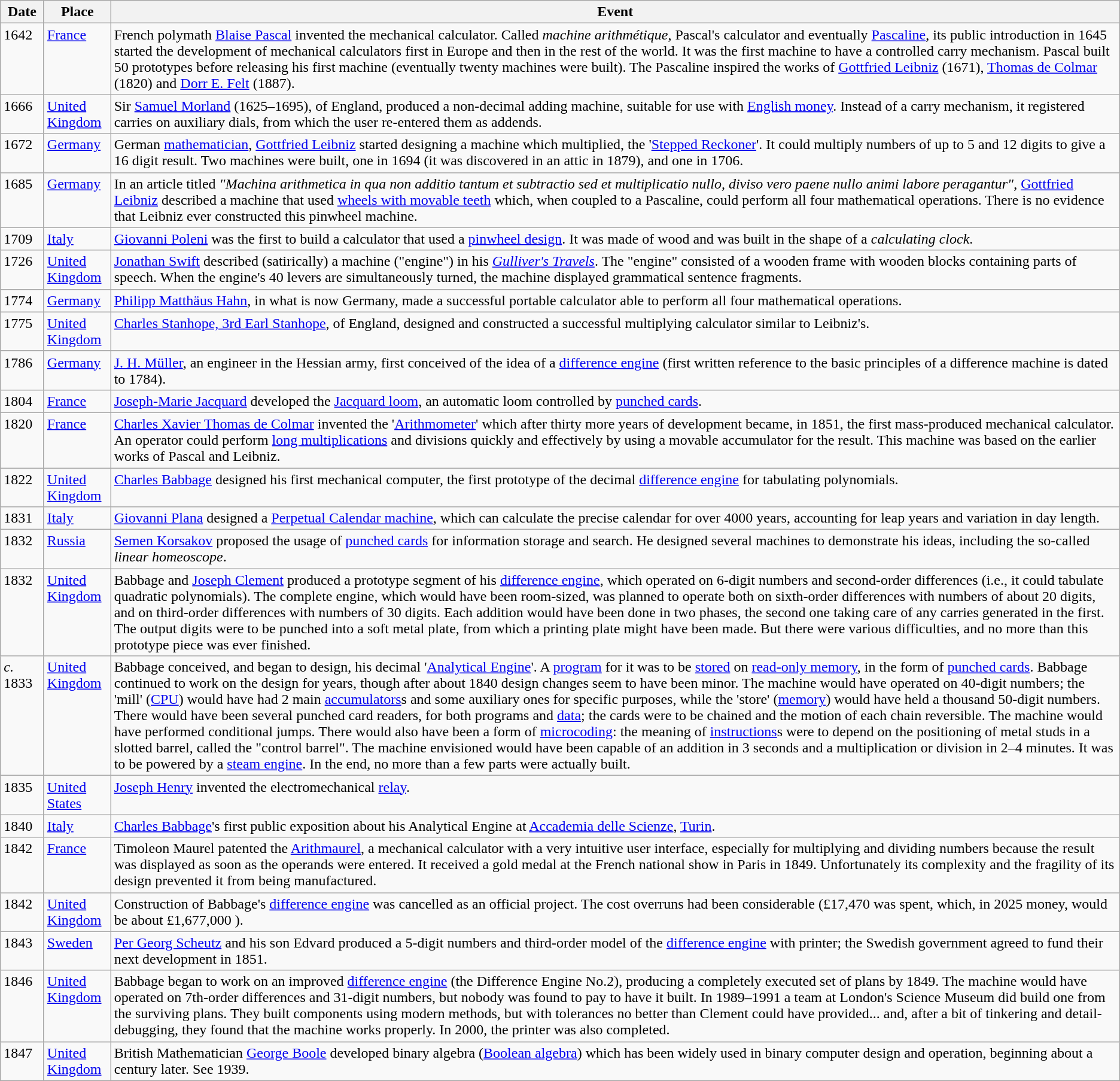<table class="wikitable sortable">
<tr>
<th>Date</th>
<th class="unsortable">Place</th>
<th class="unsortable">Event</th>
</tr>
<tr valign="top">
<td>1642  </td>
<td><a href='#'>France</a></td>
<td>French polymath <a href='#'>Blaise Pascal</a> invented the mechanical calculator. Called <em>machine arithmétique</em>, Pascal's calculator and eventually <a href='#'>Pascaline</a>, its public introduction in 1645 started the development of mechanical calculators first in Europe and then in the rest of the world. It was the first machine to have a controlled carry mechanism. Pascal built 50 prototypes before releasing his first machine (eventually twenty machines were built). The Pascaline inspired the works of <a href='#'>Gottfried Leibniz</a> (1671), <a href='#'>Thomas de Colmar</a> (1820) and <a href='#'>Dorr E. Felt</a> (1887).</td>
</tr>
<tr valign="top">
<td>1666</td>
<td><a href='#'>United Kingdom</a></td>
<td>Sir <a href='#'>Samuel Morland</a> (1625–1695), of England, produced a non-decimal adding machine, suitable for use with <a href='#'>English money</a>. Instead of a carry mechanism, it registered carries on auxiliary dials, from which the user re-entered them as addends.</td>
</tr>
<tr valign="top">
<td>1672</td>
<td><a href='#'>Germany</a></td>
<td>German <a href='#'>mathematician</a>, <a href='#'>Gottfried Leibniz</a> started designing a machine which multiplied, the '<a href='#'>Stepped Reckoner</a>'. It could multiply numbers of up to 5 and 12 digits to give a 16 digit result. Two machines were built, one in 1694 (it was discovered in an attic in 1879), and one in 1706.</td>
</tr>
<tr valign="top">
<td>1685</td>
<td><a href='#'>Germany</a></td>
<td>In an article titled <em>"Machina arithmetica in qua non additio tantum et subtractio sed et multiplicatio nullo, diviso vero paene nullo animi labore peragantur"</em>, <a href='#'>Gottfried Leibniz</a> described a machine that used <a href='#'>wheels with movable teeth</a> which, when coupled to a Pascaline, could perform all four mathematical operations. There is no evidence that Leibniz ever constructed this pinwheel machine.</td>
</tr>
<tr valign="top">
<td>1709</td>
<td><a href='#'>Italy</a></td>
<td><a href='#'>Giovanni Poleni</a> was the first to build a calculator that used a <a href='#'>pinwheel design</a>. It was made of wood and was built in the shape of a <em>calculating clock</em>.</td>
</tr>
<tr valign="top">
<td>1726</td>
<td><a href='#'>United Kingdom</a></td>
<td><a href='#'>Jonathan Swift</a> described (satirically) a machine ("engine") in his <em><a href='#'>Gulliver's Travels</a></em>. The "engine" consisted of a wooden frame with wooden blocks containing parts of speech. When the engine's 40 levers are simultaneously turned, the machine displayed grammatical sentence fragments.</td>
</tr>
<tr valign="top">
<td>1774</td>
<td><a href='#'>Germany</a></td>
<td><a href='#'>Philipp Matthäus Hahn</a>, in what is now Germany, made a successful portable calculator able to perform all four mathematical operations.</td>
</tr>
<tr valign="top">
<td>1775</td>
<td><a href='#'>United Kingdom</a></td>
<td><a href='#'>Charles Stanhope, 3rd Earl Stanhope</a>, of England, designed and constructed a successful multiplying calculator similar to Leibniz's.</td>
</tr>
<tr valign="top">
<td>1786</td>
<td><a href='#'>Germany</a></td>
<td><a href='#'>J. H. Müller</a>, an engineer in the Hessian army, first conceived of the idea of a <a href='#'>difference engine</a> (first written reference to the basic principles of a difference machine is dated to 1784).</td>
</tr>
<tr valign="top">
<td>1804</td>
<td><a href='#'>France</a></td>
<td><a href='#'>Joseph-Marie Jacquard</a> developed the <a href='#'>Jacquard loom</a>, an automatic loom controlled by <a href='#'>punched cards</a>.</td>
</tr>
<tr valign="top">
<td>1820</td>
<td><a href='#'>France</a></td>
<td><a href='#'>Charles Xavier Thomas de Colmar</a> invented the '<a href='#'>Arithmometer</a>' which after thirty more years of development became, in 1851, the first mass-produced mechanical calculator. An operator could perform <a href='#'>long multiplications</a> and divisions quickly and effectively by using a movable accumulator for the result. This machine was based on the earlier works of Pascal and Leibniz.</td>
</tr>
<tr valign="top">
<td>1822</td>
<td><a href='#'>United Kingdom</a></td>
<td><a href='#'>Charles Babbage</a> designed his first mechanical computer, the first prototype of the decimal <a href='#'>difference engine</a> for tabulating polynomials.</td>
</tr>
<tr valign="top">
<td>1831</td>
<td><a href='#'>Italy</a></td>
<td><a href='#'>Giovanni Plana</a> designed a <a href='#'>Perpetual Calendar machine</a>, which can calculate the precise calendar for over 4000 years, accounting for leap years and variation in day length.</td>
</tr>
<tr valign="top">
<td>1832</td>
<td><a href='#'>Russia</a></td>
<td><a href='#'>Semen Korsakov</a> proposed the usage of <a href='#'>punched cards</a> for information storage and search. He designed several machines to demonstrate his ideas, including the so-called <em>linear homeoscope</em>.</td>
</tr>
<tr valign="top">
<td>1832</td>
<td><a href='#'>United Kingdom</a></td>
<td>Babbage and <a href='#'>Joseph Clement</a> produced a prototype segment of his <a href='#'>difference engine</a>, which operated on 6-digit numbers and second-order differences (i.e., it could tabulate quadratic polynomials). The complete engine, which would have been room-sized, was planned to operate both on sixth-order differences with numbers of about 20 digits, and on third-order differences with numbers of 30 digits. Each addition would have been done in two phases, the second one taking care of any carries generated in the first. The output digits were to be punched into a soft metal plate, from which a printing plate might have been made. But there were various difficulties, and no more than this prototype piece was ever finished.</td>
</tr>
<tr valign="top">
<td><em>c.</em> 1833</td>
<td><a href='#'>United Kingdom</a></td>
<td>Babbage conceived, and began to design, his decimal '<a href='#'>Analytical Engine</a>'. A <a href='#'>program</a> for it was to be <a href='#'>stored</a> on <a href='#'>read-only memory</a>, in the form of <a href='#'>punched cards</a>. Babbage continued to work on the design for years, though after about 1840 design changes seem to have been minor. The machine would have operated on 40-digit numbers; the 'mill' (<a href='#'>CPU</a>) would have had 2 main <a href='#'>accumulators</a>s and some auxiliary ones for specific purposes, while the 'store' (<a href='#'>memory</a>) would have held a thousand 50-digit numbers. There would have been several punched card readers, for both programs and <a href='#'>data</a>; the cards were to be chained and the motion of each chain reversible. The machine would have performed conditional jumps. There would also have been a form of <a href='#'>microcoding</a>: the meaning of <a href='#'>instructions</a>s were to depend on the positioning of metal studs in a slotted barrel, called the "control barrel". The machine envisioned would have been capable of an addition in 3 seconds and a multiplication or division in 2–4 minutes. It was to be powered by a <a href='#'>steam engine</a>. In the end, no more than a few parts were actually built.</td>
</tr>
<tr valign="top">
<td>1835</td>
<td><a href='#'>United States</a></td>
<td><a href='#'>Joseph Henry</a> invented the electromechanical <a href='#'>relay</a>.</td>
</tr>
<tr valign="top">
<td>1840</td>
<td><a href='#'>Italy</a></td>
<td><a href='#'>Charles Babbage</a>'s first public exposition about his Analytical Engine at <a href='#'>Accademia delle Scienze</a>, <a href='#'>Turin</a>.</td>
</tr>
<tr valign="top">
<td>1842</td>
<td><a href='#'>France</a></td>
<td>Timoleon Maurel patented the <a href='#'>Arithmaurel</a>, a mechanical calculator with a very intuitive user interface, especially for multiplying and dividing numbers because the result was displayed as soon as the operands were entered. It received a gold medal at the French national show in Paris in 1849. Unfortunately its complexity and the fragility of its design prevented it from being manufactured.</td>
</tr>
<tr valign="top">
<td>1842</td>
<td><a href='#'>United Kingdom</a></td>
<td>Construction of Babbage's <a href='#'>difference engine</a> was cancelled as an official project. The cost overruns had been considerable (£17,470 was spent, which, in 2025 money, would be about £1,677,000 ).</td>
</tr>
<tr valign="top">
<td>1843</td>
<td><a href='#'>Sweden</a></td>
<td><a href='#'>Per Georg Scheutz</a> and his son Edvard produced a 5-digit numbers and third-order model of the <a href='#'>difference engine</a> with printer; the Swedish government agreed to fund their next development in 1851.</td>
</tr>
<tr valign="top">
<td>1846</td>
<td><a href='#'>United Kingdom</a></td>
<td>Babbage began to work on an improved <a href='#'>difference engine</a> (the Difference Engine No.2), producing a completely executed set of plans by 1849. The machine would have operated on 7th-order differences and 31-digit numbers, but nobody was found to pay to have it built. In 1989–1991 a team at London's Science Museum did build one from the surviving plans. They built components using modern methods, but with tolerances no better than Clement could have provided... and, after a bit of tinkering and detail-debugging, they found that the machine works properly. In 2000, the printer was also completed.</td>
</tr>
<tr valign="top">
<td>1847</td>
<td><a href='#'>United Kingdom</a></td>
<td>British Mathematician <a href='#'>George Boole</a> developed binary algebra (<a href='#'>Boolean algebra</a>) which has been widely used in binary computer design and operation, beginning about a century later. See 1939.</td>
</tr>
</table>
